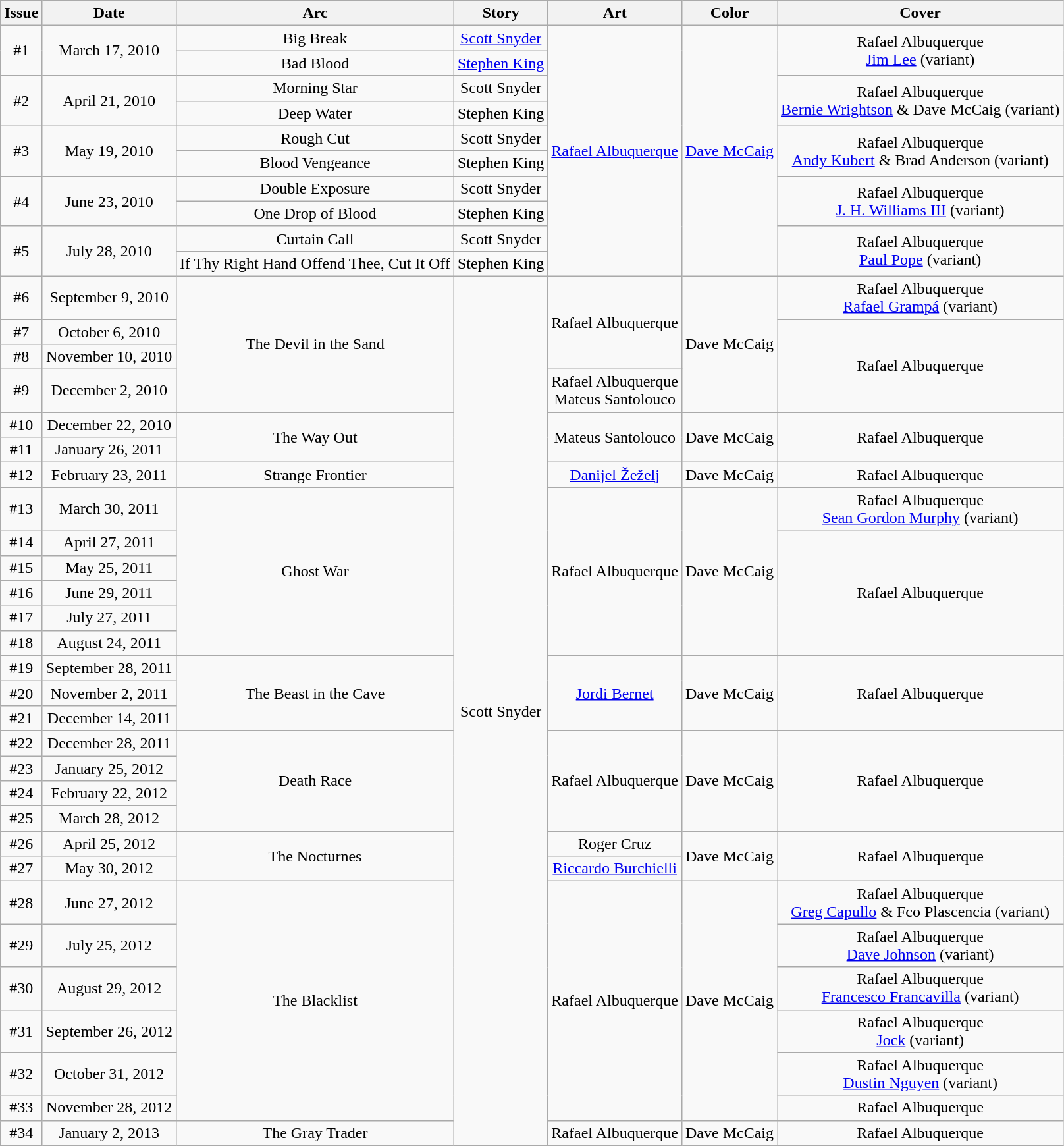<table class="wikitable" style="text-align: center">
<tr>
<th>Issue</th>
<th>Date</th>
<th>Arc</th>
<th>Story</th>
<th>Art</th>
<th>Color</th>
<th>Cover</th>
</tr>
<tr>
<td rowspan="2">#1</td>
<td rowspan="2">March 17, 2010</td>
<td>Big Break</td>
<td><a href='#'>Scott Snyder</a></td>
<td rowspan="10"><a href='#'>Rafael Albuquerque</a></td>
<td rowspan="10"><a href='#'>Dave McCaig</a></td>
<td rowspan="2">Rafael Albuquerque <br> <a href='#'>Jim Lee</a> (variant)</td>
</tr>
<tr>
<td>Bad Blood</td>
<td><a href='#'>Stephen King</a></td>
</tr>
<tr>
<td rowspan="2">#2</td>
<td rowspan="2">April 21, 2010</td>
<td>Morning Star</td>
<td>Scott Snyder</td>
<td rowspan="2">Rafael Albuquerque <br> <a href='#'>Bernie Wrightson</a> & Dave McCaig (variant)</td>
</tr>
<tr>
<td>Deep Water</td>
<td>Stephen King</td>
</tr>
<tr>
<td rowspan="2">#3</td>
<td rowspan="2">May 19, 2010</td>
<td>Rough Cut</td>
<td>Scott Snyder</td>
<td rowspan="2">Rafael Albuquerque <br> <a href='#'>Andy Kubert</a> & Brad Anderson (variant)</td>
</tr>
<tr>
<td>Blood Vengeance</td>
<td>Stephen King</td>
</tr>
<tr>
<td rowspan="2">#4</td>
<td rowspan="2">June 23, 2010</td>
<td>Double Exposure</td>
<td>Scott Snyder</td>
<td rowspan="2">Rafael Albuquerque <br> <a href='#'>J. H. Williams III</a> (variant)</td>
</tr>
<tr>
<td>One Drop of Blood</td>
<td>Stephen King</td>
</tr>
<tr>
<td rowspan="2">#5</td>
<td rowspan="2">July 28, 2010</td>
<td>Curtain Call</td>
<td>Scott Snyder</td>
<td rowspan="2">Rafael Albuquerque <br> <a href='#'>Paul Pope</a> (variant)</td>
</tr>
<tr>
<td>If Thy Right Hand Offend Thee, Cut It Off</td>
<td>Stephen King</td>
</tr>
<tr>
<td>#6</td>
<td>September 9, 2010</td>
<td rowspan="4">The Devil in the Sand</td>
<td rowspan="29">Scott Snyder</td>
<td rowspan="3">Rafael Albuquerque</td>
<td rowspan="4">Dave McCaig</td>
<td>Rafael Albuquerque <br> <a href='#'>Rafael Grampá</a> (variant)</td>
</tr>
<tr>
<td>#7</td>
<td>October 6, 2010</td>
<td rowspan="3">Rafael Albuquerque</td>
</tr>
<tr>
<td>#8</td>
<td>November 10, 2010</td>
</tr>
<tr>
<td>#9</td>
<td>December 2, 2010</td>
<td>Rafael Albuquerque <br> Mateus Santolouco</td>
</tr>
<tr>
<td>#10</td>
<td>December 22, 2010</td>
<td rowspan="2">The Way Out</td>
<td rowspan="2">Mateus Santolouco</td>
<td rowspan="2">Dave McCaig</td>
<td rowspan="2">Rafael Albuquerque</td>
</tr>
<tr>
<td>#11</td>
<td>January 26, 2011</td>
</tr>
<tr>
<td>#12</td>
<td>February 23, 2011</td>
<td>Strange Frontier</td>
<td><a href='#'>Danijel Žeželj</a></td>
<td>Dave McCaig</td>
<td>Rafael Albuquerque</td>
</tr>
<tr>
<td>#13</td>
<td>March 30, 2011</td>
<td rowspan="6">Ghost War</td>
<td rowspan="6">Rafael Albuquerque</td>
<td rowspan="6">Dave McCaig</td>
<td>Rafael Albuquerque <br> <a href='#'>Sean Gordon Murphy</a> (variant)</td>
</tr>
<tr>
<td>#14</td>
<td>April 27, 2011</td>
<td rowspan="5">Rafael Albuquerque</td>
</tr>
<tr>
<td>#15</td>
<td>May 25, 2011</td>
</tr>
<tr>
<td>#16</td>
<td>June 29, 2011</td>
</tr>
<tr>
<td>#17</td>
<td>July 27, 2011</td>
</tr>
<tr>
<td>#18</td>
<td>August 24, 2011</td>
</tr>
<tr>
<td>#19</td>
<td>September 28, 2011</td>
<td rowspan="3">The Beast in the Cave</td>
<td rowspan="3"><a href='#'>Jordi Bernet</a></td>
<td rowspan="3">Dave McCaig</td>
<td rowspan="3">Rafael Albuquerque</td>
</tr>
<tr>
<td>#20</td>
<td>November 2, 2011</td>
</tr>
<tr>
<td>#21</td>
<td>December 14, 2011</td>
</tr>
<tr>
<td>#22</td>
<td>December 28, 2011</td>
<td rowspan="4">Death Race</td>
<td rowspan="4">Rafael Albuquerque</td>
<td rowspan="4">Dave McCaig</td>
<td rowspan="4">Rafael Albuquerque</td>
</tr>
<tr>
<td>#23</td>
<td>January 25, 2012</td>
</tr>
<tr>
<td>#24</td>
<td>February 22, 2012</td>
</tr>
<tr>
<td>#25</td>
<td>March 28, 2012</td>
</tr>
<tr>
<td>#26</td>
<td>April 25, 2012</td>
<td rowspan="2">The Nocturnes</td>
<td>Roger Cruz</td>
<td rowspan="2">Dave McCaig</td>
<td rowspan="2">Rafael Albuquerque</td>
</tr>
<tr>
<td>#27</td>
<td>May 30, 2012</td>
<td><a href='#'>Riccardo Burchielli</a></td>
</tr>
<tr>
<td>#28</td>
<td>June 27, 2012</td>
<td rowspan="6">The Blacklist</td>
<td rowspan="6">Rafael Albuquerque</td>
<td rowspan="6">Dave McCaig</td>
<td>Rafael Albuquerque <br> <a href='#'>Greg Capullo</a> & Fco Plascencia (variant)</td>
</tr>
<tr>
<td>#29</td>
<td>July 25, 2012</td>
<td>Rafael Albuquerque <br> <a href='#'>Dave Johnson</a> (variant)</td>
</tr>
<tr>
<td>#30</td>
<td>August 29, 2012</td>
<td>Rafael Albuquerque <br> <a href='#'>Francesco Francavilla</a> (variant)</td>
</tr>
<tr>
<td>#31</td>
<td>September 26, 2012</td>
<td>Rafael Albuquerque <br> <a href='#'>Jock</a> (variant)</td>
</tr>
<tr>
<td>#32</td>
<td>October 31, 2012</td>
<td>Rafael Albuquerque <br> <a href='#'>Dustin Nguyen</a> (variant)</td>
</tr>
<tr>
<td>#33</td>
<td>November 28, 2012</td>
<td>Rafael Albuquerque</td>
</tr>
<tr>
<td>#34</td>
<td>January 2, 2013</td>
<td>The Gray Trader</td>
<td>Rafael Albuquerque</td>
<td>Dave McCaig</td>
<td>Rafael Albuquerque</td>
</tr>
</table>
